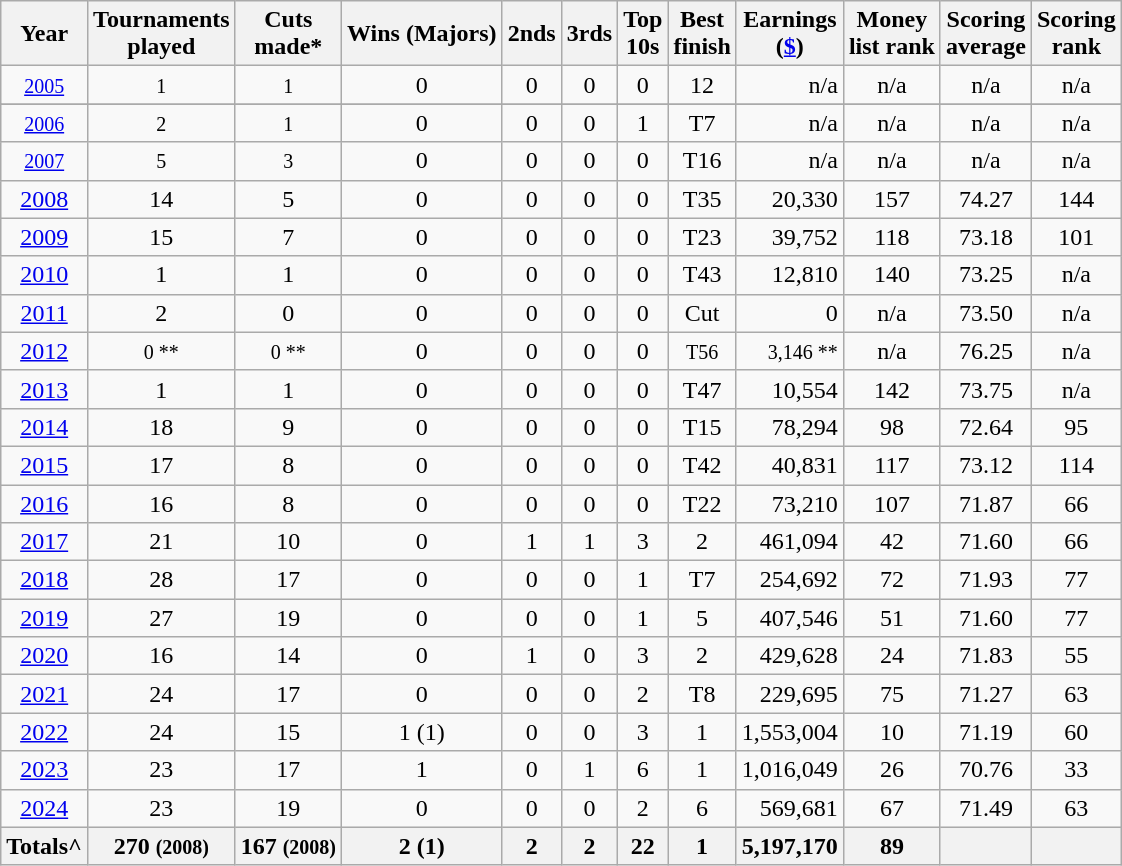<table class="wikitable" style="text-align:center; ">
<tr>
<th>Year</th>
<th>Tournaments <br>played</th>
<th>Cuts <br>made*</th>
<th>Wins (Majors)</th>
<th>2nds</th>
<th>3rds</th>
<th>Top <br>10s</th>
<th>Best <br>finish</th>
<th>Earnings<br>(<a href='#'>$</a>)</th>
<th>Money<br>list rank</th>
<th>Scoring <br> average</th>
<th>Scoring<br>rank</th>
</tr>
<tr>
<td><small><a href='#'>2005</a></small></td>
<td><small>1</small></td>
<td><small>1</small></td>
<td>0</td>
<td>0</td>
<td>0</td>
<td>0</td>
<td>12</td>
<td align=right>n/a</td>
<td>n/a</td>
<td>n/a</td>
<td>n/a</td>
</tr>
<tr>
</tr>
<tr>
<td><small><a href='#'>2006</a></small></td>
<td><small>2</small></td>
<td><small>1</small></td>
<td>0</td>
<td>0</td>
<td>0</td>
<td>1</td>
<td>T7</td>
<td align=right>n/a</td>
<td>n/a</td>
<td>n/a</td>
<td>n/a</td>
</tr>
<tr>
<td><small><a href='#'>2007</a></small></td>
<td><small>5</small></td>
<td><small>3</small></td>
<td>0</td>
<td>0</td>
<td>0</td>
<td>0</td>
<td>T16</td>
<td align=right>n/a</td>
<td>n/a</td>
<td>n/a</td>
<td>n/a</td>
</tr>
<tr>
<td><a href='#'>2008</a></td>
<td>14</td>
<td>5</td>
<td>0</td>
<td>0</td>
<td>0</td>
<td>0</td>
<td>T35</td>
<td align=right>20,330</td>
<td>157</td>
<td>74.27</td>
<td>144</td>
</tr>
<tr>
<td><a href='#'>2009</a></td>
<td>15</td>
<td>7</td>
<td>0</td>
<td>0</td>
<td>0</td>
<td>0</td>
<td>T23</td>
<td align=right>39,752</td>
<td>118</td>
<td>73.18</td>
<td>101</td>
</tr>
<tr>
<td><a href='#'>2010</a></td>
<td>1</td>
<td>1</td>
<td>0</td>
<td>0</td>
<td>0</td>
<td>0</td>
<td>T43</td>
<td align=right>12,810</td>
<td>140</td>
<td>73.25</td>
<td>n/a</td>
</tr>
<tr>
<td><a href='#'>2011</a></td>
<td>2</td>
<td>0</td>
<td>0</td>
<td>0</td>
<td>0</td>
<td>0</td>
<td>Cut</td>
<td align=right>0</td>
<td>n/a</td>
<td>73.50</td>
<td>n/a</td>
</tr>
<tr>
<td><a href='#'>2012</a></td>
<td><small>0 ** </small></td>
<td><small>0 ** </small></td>
<td>0</td>
<td>0</td>
<td>0</td>
<td>0</td>
<td><small>T56</small></td>
<td align="right"><small>3,146 ** </small></td>
<td>n/a</td>
<td>76.25</td>
<td>n/a</td>
</tr>
<tr>
<td><a href='#'>2013</a></td>
<td>1</td>
<td>1</td>
<td>0</td>
<td>0</td>
<td>0</td>
<td>0</td>
<td>T47</td>
<td align="right">10,554</td>
<td>142</td>
<td>73.75</td>
<td>n/a</td>
</tr>
<tr>
<td><a href='#'>2014</a></td>
<td>18</td>
<td>9</td>
<td>0</td>
<td>0</td>
<td>0</td>
<td>0</td>
<td>T15</td>
<td align="right">78,294</td>
<td>98</td>
<td>72.64</td>
<td>95</td>
</tr>
<tr>
<td><a href='#'>2015</a></td>
<td>17</td>
<td>8</td>
<td>0</td>
<td>0</td>
<td>0</td>
<td>0</td>
<td>T42</td>
<td align="right">40,831</td>
<td>117</td>
<td>73.12</td>
<td>114</td>
</tr>
<tr>
<td><a href='#'>2016</a></td>
<td>16</td>
<td>8</td>
<td>0</td>
<td>0</td>
<td>0</td>
<td>0</td>
<td>T22</td>
<td align="right">73,210</td>
<td>107</td>
<td>71.87</td>
<td>66</td>
</tr>
<tr>
<td><a href='#'>2017</a></td>
<td>21</td>
<td>10</td>
<td>0</td>
<td>1</td>
<td>1</td>
<td>3</td>
<td>2</td>
<td align=right>461,094</td>
<td>42</td>
<td>71.60</td>
<td>66</td>
</tr>
<tr>
<td><a href='#'>2018</a></td>
<td>28</td>
<td>17</td>
<td>0</td>
<td>0</td>
<td>0</td>
<td>1</td>
<td>T7</td>
<td align=right>254,692</td>
<td>72</td>
<td>71.93</td>
<td>77</td>
</tr>
<tr>
<td><a href='#'>2019</a></td>
<td>27</td>
<td>19</td>
<td>0</td>
<td>0</td>
<td>0</td>
<td>1</td>
<td>5</td>
<td align=right>407,546</td>
<td>51</td>
<td>71.60</td>
<td>77</td>
</tr>
<tr>
<td><a href='#'>2020</a></td>
<td>16</td>
<td>14</td>
<td>0</td>
<td>1</td>
<td>0</td>
<td>3</td>
<td>2</td>
<td align=right>429,628</td>
<td>24</td>
<td>71.83</td>
<td>55</td>
</tr>
<tr>
<td><a href='#'>2021</a></td>
<td>24</td>
<td>17</td>
<td>0</td>
<td>0</td>
<td>0</td>
<td>2</td>
<td>T8</td>
<td align=right>229,695</td>
<td>75</td>
<td>71.27</td>
<td>63</td>
</tr>
<tr>
<td><a href='#'>2022</a></td>
<td>24</td>
<td>15</td>
<td>1 (1)</td>
<td>0</td>
<td>0</td>
<td>3</td>
<td>1</td>
<td align=right>1,553,004</td>
<td>10</td>
<td>71.19</td>
<td>60</td>
</tr>
<tr>
<td><a href='#'>2023</a></td>
<td>23</td>
<td>17</td>
<td>1</td>
<td>0</td>
<td>1</td>
<td>6</td>
<td>1</td>
<td align=right>1,016,049</td>
<td>26</td>
<td>70.76</td>
<td>33</td>
</tr>
<tr>
<td><a href='#'>2024</a></td>
<td>23</td>
<td>19</td>
<td>0</td>
<td>0</td>
<td>0</td>
<td>2</td>
<td>6</td>
<td align=right>569,681</td>
<td>67</td>
<td>71.49</td>
<td>63</td>
</tr>
<tr>
<th>Totals^</th>
<th>270 <small>(2008)</small> </th>
<th>167 <small>(2008)</small> </th>
<th>2 (1) </th>
<th>2 </th>
<th>2 </th>
<th>22 </th>
<th>1 </th>
<th align=right>5,197,170 </th>
<th>89 </th>
<th></th>
<th></th>
</tr>
</table>
